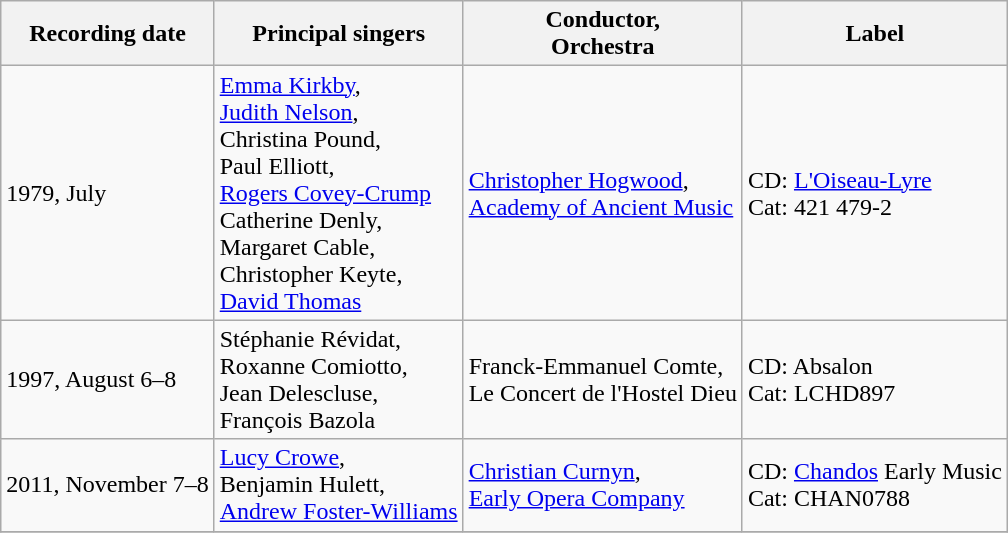<table class="wikitable">
<tr>
<th>Recording date</th>
<th>Principal singers</th>
<th>Conductor,<br>Orchestra</th>
<th>Label</th>
</tr>
<tr>
<td>1979, July</td>
<td><a href='#'>Emma Kirkby</a>,<br><a href='#'>Judith Nelson</a>,<br> Christina Pound,<br>Paul Elliott,<br><a href='#'>Rogers Covey-Crump</a><br>Catherine Denly,<br>Margaret Cable,<br>Christopher Keyte,<br><a href='#'>David Thomas</a></td>
<td><a href='#'>Christopher Hogwood</a>,<br><a href='#'>Academy of Ancient Music</a></td>
<td>CD: <a href='#'>L'Oiseau-Lyre</a><br>Cat: 421 479-2</td>
</tr>
<tr>
<td>1997, August 6–8</td>
<td>Stéphanie Révidat,<br>Roxanne Comiotto,<br>Jean Delescluse,<br>François Bazola</td>
<td>Franck-Emmanuel Comte,<br>Le Concert de l'Hostel Dieu</td>
<td>CD: Absalon<br>Cat: LCHD897</td>
</tr>
<tr>
<td>2011, November 7–8</td>
<td><a href='#'>Lucy Crowe</a>,<br>Benjamin Hulett,<br><a href='#'>Andrew Foster-Williams</a></td>
<td><a href='#'>Christian Curnyn</a>,<br><a href='#'>Early Opera Company</a></td>
<td>CD: <a href='#'>Chandos</a> Early Music<br>Cat: CHAN0788</td>
</tr>
<tr>
</tr>
</table>
